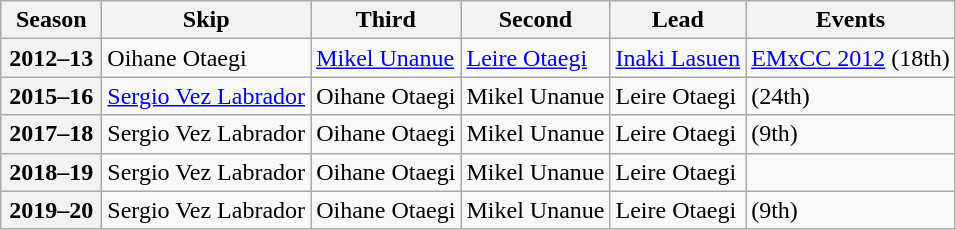<table class="wikitable">
<tr>
<th scope="col" width=60>Season</th>
<th scope="col">Skip</th>
<th scope="col">Third</th>
<th scope="col">Second</th>
<th scope="col">Lead</th>
<th scope="col">Events</th>
</tr>
<tr>
<th scope="row">2012–13</th>
<td>Oihane Otaegi</td>
<td><a href='#'>Mikel Unanue</a></td>
<td><a href='#'>Leire Otaegi</a></td>
<td><a href='#'>Inaki Lasuen</a></td>
<td><a href='#'>EMxCC 2012</a> (18th)</td>
</tr>
<tr>
<th scope="row">2015–16</th>
<td><a href='#'>Sergio Vez Labrador</a></td>
<td>Oihane Otaegi</td>
<td>Mikel Unanue</td>
<td>Leire Otaegi</td>
<td> (24th)</td>
</tr>
<tr>
<th scope="row">2017–18</th>
<td>Sergio Vez Labrador</td>
<td>Oihane Otaegi</td>
<td>Mikel Unanue</td>
<td>Leire Otaegi</td>
<td> (9th)</td>
</tr>
<tr>
<th scope="row">2018–19</th>
<td>Sergio Vez Labrador</td>
<td>Oihane Otaegi</td>
<td>Mikel Unanue</td>
<td>Leire Otaegi</td>
<td> </td>
</tr>
<tr>
<th scope="row">2019–20</th>
<td>Sergio Vez Labrador</td>
<td>Oihane Otaegi</td>
<td>Mikel Unanue</td>
<td>Leire Otaegi</td>
<td> (9th)</td>
</tr>
</table>
